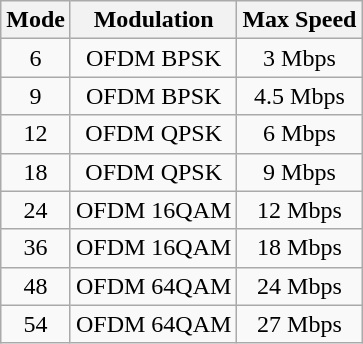<table class="wikitable" style="text-align:center ">
<tr>
<th>Mode</th>
<th>Modulation</th>
<th>Max Speed</th>
</tr>
<tr>
<td>6</td>
<td>OFDM BPSK</td>
<td>3 Mbps</td>
</tr>
<tr>
<td>9</td>
<td>OFDM BPSK</td>
<td>4.5 Mbps</td>
</tr>
<tr>
<td>12</td>
<td>OFDM QPSK</td>
<td>6 Mbps</td>
</tr>
<tr>
<td>18</td>
<td>OFDM QPSK</td>
<td>9 Mbps</td>
</tr>
<tr>
<td>24</td>
<td>OFDM 16QAM</td>
<td>12 Mbps</td>
</tr>
<tr>
<td>36</td>
<td>OFDM 16QAM</td>
<td>18 Mbps</td>
</tr>
<tr>
<td>48</td>
<td>OFDM 64QAM</td>
<td>24 Mbps</td>
</tr>
<tr>
<td>54</td>
<td>OFDM 64QAM</td>
<td>27 Mbps</td>
</tr>
</table>
